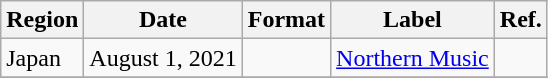<table class="wikitable sortable plainrowheaders">
<tr>
<th scope="col">Region</th>
<th scope="col">Date</th>
<th scope="col">Format</th>
<th scope="col">Label</th>
<th scope="col">Ref.</th>
</tr>
<tr>
<td rowspan="1">Japan</td>
<td>August 1, 2021</td>
<td></td>
<td rowspan="1"><a href='#'>Northern Music</a></td>
<td></td>
</tr>
<tr>
</tr>
</table>
